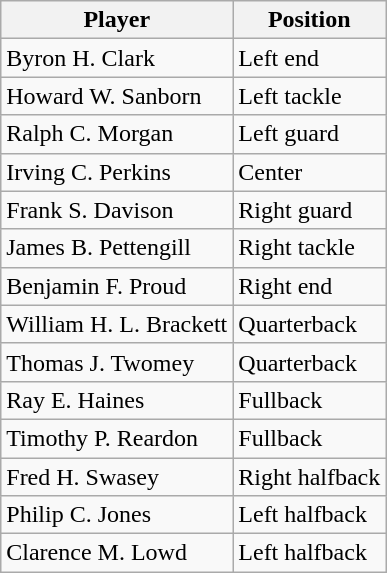<table class="wikitable" style="text-align:Left">
<tr>
<th>Player</th>
<th>Position</th>
</tr>
<tr>
<td>Byron H. Clark</td>
<td>Left end</td>
</tr>
<tr>
<td>Howard W. Sanborn</td>
<td>Left tackle</td>
</tr>
<tr>
<td>Ralph C. Morgan</td>
<td>Left guard</td>
</tr>
<tr>
<td>Irving C. Perkins</td>
<td>Center</td>
</tr>
<tr>
<td>Frank S. Davison</td>
<td>Right guard</td>
</tr>
<tr>
<td>James B. Pettengill</td>
<td>Right tackle</td>
</tr>
<tr>
<td>Benjamin F. Proud</td>
<td>Right end</td>
</tr>
<tr>
<td>William H. L. Brackett</td>
<td>Quarterback</td>
</tr>
<tr>
<td>Thomas J. Twomey</td>
<td>Quarterback</td>
</tr>
<tr>
<td>Ray E. Haines</td>
<td>Fullback</td>
</tr>
<tr>
<td>Timothy P. Reardon</td>
<td>Fullback</td>
</tr>
<tr>
<td>Fred H. Swasey</td>
<td>Right halfback</td>
</tr>
<tr>
<td>Philip C. Jones</td>
<td>Left halfback</td>
</tr>
<tr>
<td>Clarence M. Lowd</td>
<td>Left halfback</td>
</tr>
</table>
